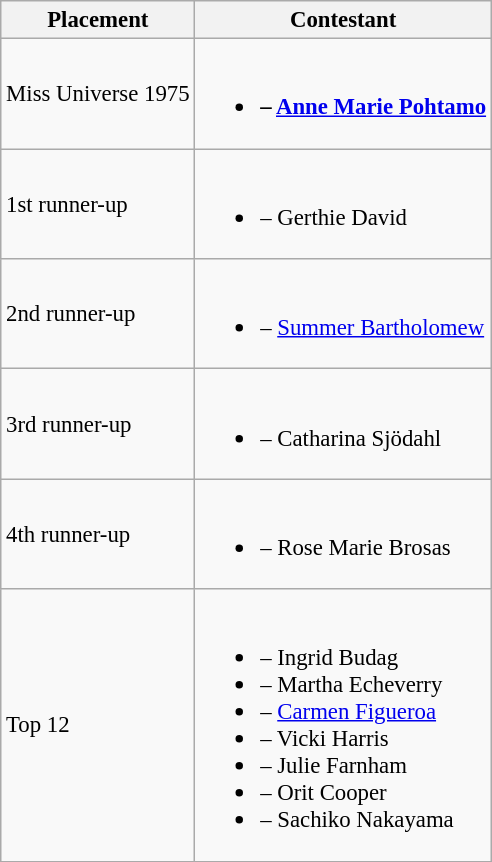<table class="wikitable sortable" style="font-size:95%;">
<tr>
<th>Placement</th>
<th>Contestant</th>
</tr>
<tr>
<td>Miss Universe 1975</td>
<td><br><ul><li><strong> – <a href='#'>Anne Marie Pohtamo</a></strong></li></ul></td>
</tr>
<tr>
<td>1st runner-up</td>
<td><br><ul><li> – Gerthie David</li></ul></td>
</tr>
<tr>
<td>2nd runner-up</td>
<td><br><ul><li> – <a href='#'>Summer Bartholomew</a></li></ul></td>
</tr>
<tr>
<td>3rd runner-up</td>
<td><br><ul><li> – Catharina Sjödahl</li></ul></td>
</tr>
<tr>
<td>4th runner-up</td>
<td><br><ul><li> – Rose Marie Brosas</li></ul></td>
</tr>
<tr>
<td>Top 12</td>
<td><br><ul><li> – Ingrid Budag</li><li> – Martha Echeverry</li><li> – <a href='#'>Carmen Figueroa</a></li><li> – Vicki Harris</li><li> – Julie Farnham</li><li> – Orit Cooper</li><li> – Sachiko Nakayama</li></ul></td>
</tr>
</table>
